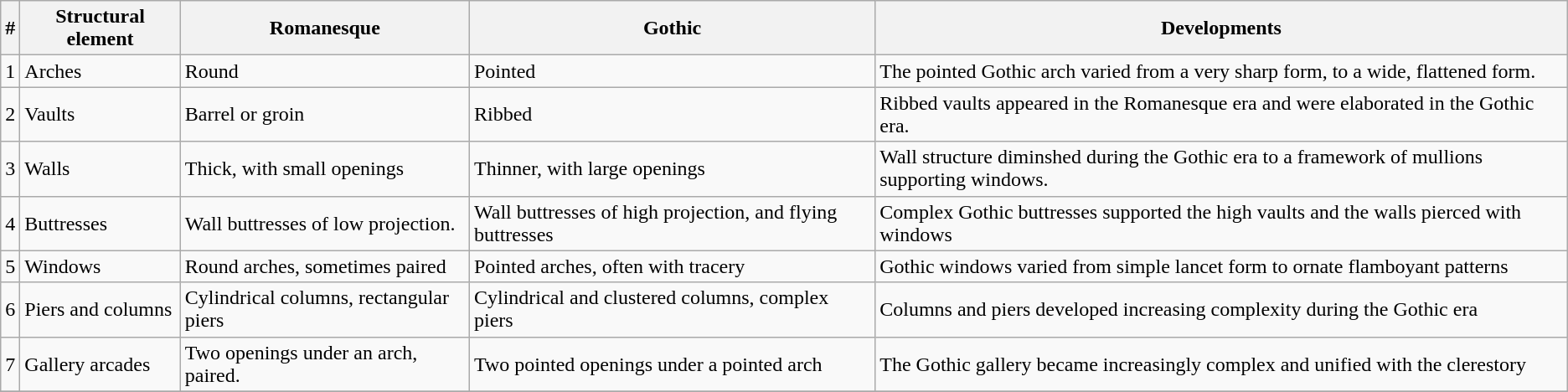<table class="wikitable sortable">
<tr>
<th>#</th>
<th>Structural element</th>
<th>Romanesque</th>
<th>Gothic</th>
<th class="unsortable">Developments</th>
</tr>
<tr>
<td>1</td>
<td>Arches</td>
<td>Round</td>
<td>Pointed</td>
<td>The pointed Gothic arch varied from a very sharp form, to a wide, flattened form.</td>
</tr>
<tr>
<td>2</td>
<td>Vaults</td>
<td>Barrel or groin</td>
<td>Ribbed</td>
<td>Ribbed vaults appeared in the Romanesque era and were elaborated in the Gothic era.</td>
</tr>
<tr>
<td>3</td>
<td>Walls</td>
<td>Thick, with small openings</td>
<td>Thinner, with large openings</td>
<td>Wall structure diminshed during the Gothic era to a framework of mullions supporting windows.</td>
</tr>
<tr>
<td>4</td>
<td>Buttresses</td>
<td>Wall buttresses of low projection.</td>
<td>Wall buttresses of high projection, and flying buttresses</td>
<td>Complex Gothic buttresses supported the high vaults and the walls pierced with windows</td>
</tr>
<tr>
<td>5</td>
<td>Windows</td>
<td>Round arches, sometimes paired</td>
<td>Pointed arches, often with tracery</td>
<td>Gothic windows varied from simple lancet form to ornate flamboyant patterns</td>
</tr>
<tr>
<td>6</td>
<td>Piers and columns</td>
<td>Cylindrical columns, rectangular piers</td>
<td>Cylindrical and clustered columns, complex piers</td>
<td>Columns and piers developed increasing complexity during the Gothic era</td>
</tr>
<tr>
<td>7</td>
<td>Gallery arcades</td>
<td>Two openings under an arch, paired.</td>
<td>Two pointed openings under a pointed arch</td>
<td>The Gothic gallery became increasingly complex and unified with the clerestory</td>
</tr>
<tr>
</tr>
</table>
